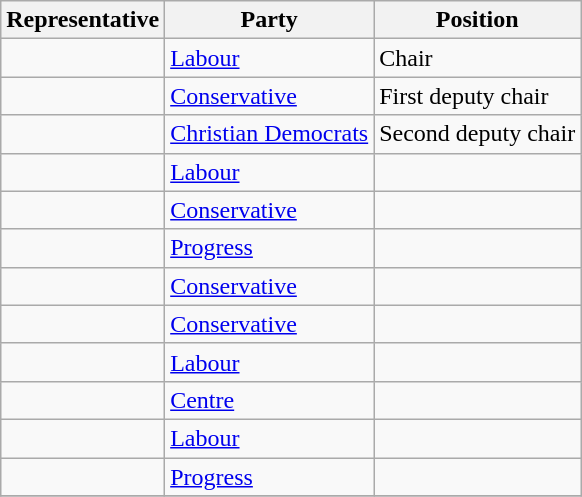<table class="wikitable sortable">
<tr>
<th>Representative</th>
<th>Party</th>
<th>Position</th>
</tr>
<tr>
<td></td>
<td><a href='#'>Labour</a></td>
<td>Chair</td>
</tr>
<tr>
<td></td>
<td><a href='#'>Conservative</a></td>
<td>First deputy chair</td>
</tr>
<tr>
<td></td>
<td><a href='#'>Christian Democrats</a></td>
<td>Second deputy chair</td>
</tr>
<tr>
<td></td>
<td><a href='#'>Labour</a></td>
<td></td>
</tr>
<tr>
<td></td>
<td><a href='#'>Conservative</a></td>
<td></td>
</tr>
<tr>
<td></td>
<td><a href='#'>Progress</a></td>
<td></td>
</tr>
<tr>
<td></td>
<td><a href='#'>Conservative</a></td>
<td></td>
</tr>
<tr>
<td></td>
<td><a href='#'>Conservative</a></td>
<td></td>
</tr>
<tr>
<td></td>
<td><a href='#'>Labour</a></td>
<td></td>
</tr>
<tr>
<td></td>
<td><a href='#'>Centre</a></td>
<td></td>
</tr>
<tr>
<td></td>
<td><a href='#'>Labour</a></td>
<td></td>
</tr>
<tr>
<td></td>
<td><a href='#'>Progress</a></td>
<td></td>
</tr>
<tr>
</tr>
</table>
